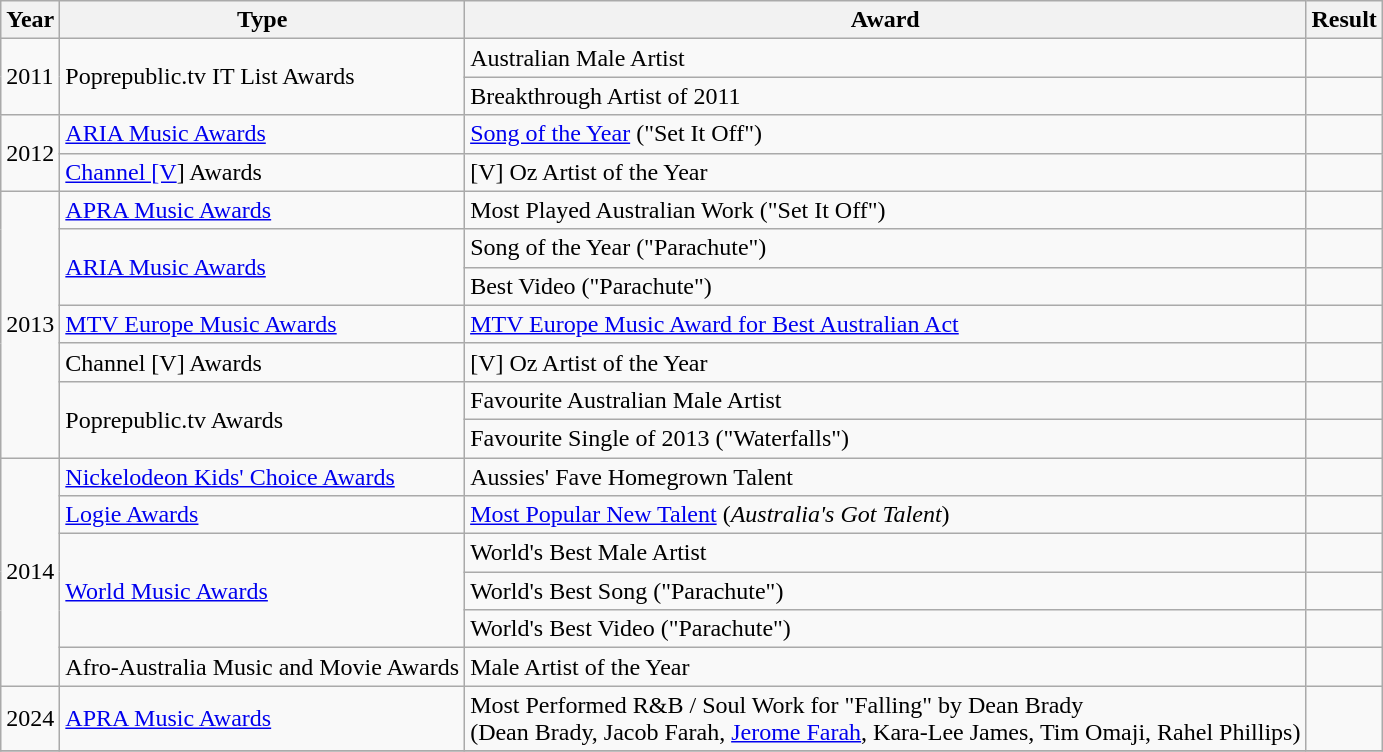<table class="wikitable">
<tr>
<th>Year</th>
<th>Type</th>
<th>Award</th>
<th>Result</th>
</tr>
<tr>
<td rowspan="2">2011</td>
<td rowspan="2">Poprepublic.tv IT List Awards</td>
<td>Australian Male Artist</td>
<td></td>
</tr>
<tr>
<td>Breakthrough Artist of 2011</td>
<td></td>
</tr>
<tr>
<td rowspan="2">2012</td>
<td><a href='#'>ARIA Music Awards</a></td>
<td><a href='#'>Song of the Year</a> ("Set It Off")</td>
<td></td>
</tr>
<tr>
<td><a href='#'>Channel [V</a>] Awards</td>
<td>[V] Oz Artist of the Year</td>
<td></td>
</tr>
<tr>
<td rowspan="7">2013</td>
<td><a href='#'>APRA Music Awards</a></td>
<td>Most Played Australian Work ("Set It Off")</td>
<td></td>
</tr>
<tr>
<td rowspan="2"><a href='#'>ARIA Music Awards</a></td>
<td>Song of the Year ("Parachute")</td>
<td></td>
</tr>
<tr>
<td>Best Video ("Parachute")</td>
<td></td>
</tr>
<tr>
<td><a href='#'>MTV Europe Music Awards</a></td>
<td><a href='#'>MTV Europe Music Award for Best Australian Act</a></td>
<td></td>
</tr>
<tr>
<td>Channel [V] Awards</td>
<td>[V] Oz Artist of the Year</td>
<td></td>
</tr>
<tr>
<td rowspan="2">Poprepublic.tv Awards</td>
<td>Favourite Australian Male Artist</td>
<td></td>
</tr>
<tr>
<td>Favourite Single of 2013 ("Waterfalls")</td>
<td></td>
</tr>
<tr>
<td rowspan="6">2014</td>
<td><a href='#'>Nickelodeon Kids' Choice Awards</a></td>
<td>Aussies' Fave Homegrown Talent</td>
<td></td>
</tr>
<tr>
<td><a href='#'>Logie Awards</a></td>
<td><a href='#'>Most Popular New Talent</a> (<em>Australia's Got Talent</em>)</td>
<td></td>
</tr>
<tr>
<td rowspan="3"><a href='#'>World Music Awards</a></td>
<td>World's Best Male Artist</td>
<td></td>
</tr>
<tr>
<td>World's Best Song ("Parachute")</td>
<td></td>
</tr>
<tr>
<td>World's Best Video ("Parachute")</td>
<td></td>
</tr>
<tr>
<td>Afro-Australia Music and Movie Awards</td>
<td>Male Artist of the Year</td>
<td></td>
</tr>
<tr>
<td>2024</td>
<td><a href='#'>APRA Music Awards</a></td>
<td>Most Performed R&B / Soul Work for "Falling" by Dean Brady <br> (Dean Brady, Jacob Farah, <a href='#'>Jerome Farah</a>, Kara-Lee James, Tim Omaji, Rahel Phillips)</td>
<td></td>
</tr>
<tr>
</tr>
</table>
